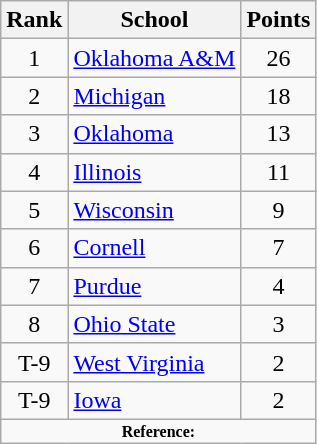<table class="wikitable" style="text-align:center">
<tr>
<th>Rank</th>
<th>School</th>
<th>Points</th>
</tr>
<tr>
<td>1</td>
<td align=left><a href='#'>Oklahoma A&M</a></td>
<td>26</td>
</tr>
<tr>
<td>2</td>
<td align=left><a href='#'>Michigan</a></td>
<td>18</td>
</tr>
<tr>
<td>3</td>
<td align=left><a href='#'>Oklahoma</a></td>
<td>13</td>
</tr>
<tr>
<td>4</td>
<td align=left><a href='#'>Illinois</a></td>
<td>11</td>
</tr>
<tr>
<td>5</td>
<td align=left><a href='#'>Wisconsin</a></td>
<td>9</td>
</tr>
<tr>
<td>6</td>
<td align=left><a href='#'>Cornell</a></td>
<td>7</td>
</tr>
<tr>
<td>7</td>
<td align=left><a href='#'>Purdue</a></td>
<td>4</td>
</tr>
<tr>
<td>8</td>
<td align=left><a href='#'>Ohio State</a></td>
<td>3</td>
</tr>
<tr>
<td>T-9</td>
<td align=left><a href='#'>West Virginia</a></td>
<td>2</td>
</tr>
<tr>
<td>T-9</td>
<td align=left><a href='#'>Iowa</a></td>
<td>2</td>
</tr>
<tr>
<td colspan="3"  style="font-size:8pt; text-align:center;"><strong>Reference:</strong></td>
</tr>
</table>
